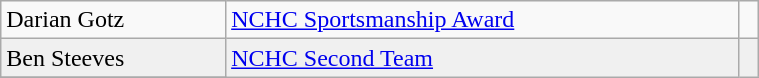<table class="wikitable" width=40%>
<tr>
<td>Darian Gotz</td>
<td><a href='#'>NCHC Sportsmanship Award</a></td>
<td></td>
</tr>
<tr bgcolor=f0f0f0>
<td>Ben Steeves</td>
<td rowspan=2><a href='#'>NCHC Second Team</a></td>
<td rowspan=2></td>
</tr>
<tr>
</tr>
</table>
